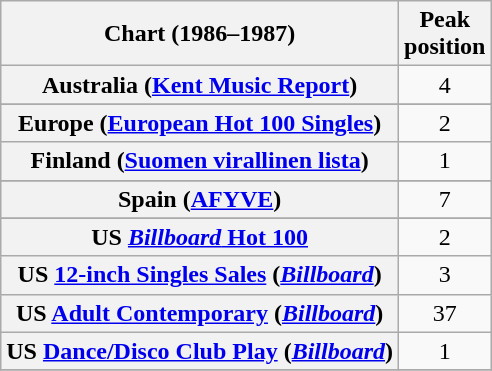<table class="wikitable sortable plainrowheaders">
<tr>
<th>Chart (1986–1987)</th>
<th>Peak<br>position</th>
</tr>
<tr>
<th scope="row">Australia (<a href='#'>Kent Music Report</a>)</th>
<td style="text-align:center;">4</td>
</tr>
<tr>
</tr>
<tr>
</tr>
<tr>
</tr>
<tr>
<th scope="row">Europe (<a href='#'>European Hot 100 Singles</a>)</th>
<td style="text-align:center;">2</td>
</tr>
<tr>
<th scope="row">Finland (<a href='#'>Suomen virallinen lista</a>)</th>
<td style="text-align:center;">1</td>
</tr>
<tr>
</tr>
<tr>
</tr>
<tr>
</tr>
<tr>
</tr>
<tr>
</tr>
<tr>
<th scope="row">Spain (<a href='#'>AFYVE</a>)</th>
<td style="text-align:center;">7</td>
</tr>
<tr>
</tr>
<tr>
</tr>
<tr>
</tr>
<tr>
<th scope="row">US <a href='#'><em>Billboard</em> Hot 100</a></th>
<td style="text-align:center;">2</td>
</tr>
<tr>
<th scope="row">US <a href='#'>12-inch Singles Sales</a> (<em><a href='#'>Billboard</a></em>)<br></th>
<td style="text-align:center;">3</td>
</tr>
<tr>
<th scope="row">US <a href='#'>Adult Contemporary</a> (<em><a href='#'>Billboard</a></em>)</th>
<td style="text-align:center;">37</td>
</tr>
<tr>
<th scope="row">US <a href='#'>Dance/Disco Club Play</a> (<em><a href='#'>Billboard</a></em>)<br></th>
<td style="text-align:center;">1</td>
</tr>
<tr>
</tr>
</table>
